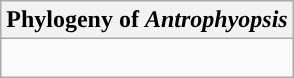<table class="wikitable">
<tr>
<th colspan=1>Phylogeny of <em>Antrophyopsis</em></th>
</tr>
<tr>
<td style="vertical-align:top"><br></td>
</tr>
</table>
